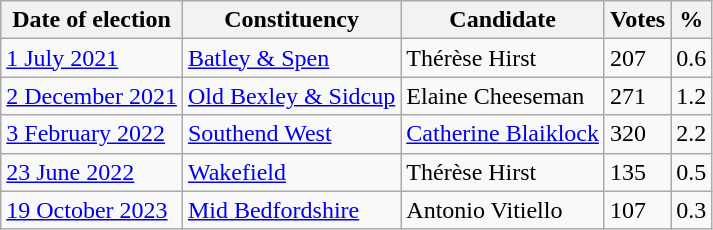<table class="wikitable">
<tr>
<th>Date of election</th>
<th>Constituency</th>
<th>Candidate</th>
<th>Votes</th>
<th>%</th>
</tr>
<tr>
<td><a href='#'>1 July 2021</a></td>
<td><a href='#'>Batley & Spen</a></td>
<td>Thérèse Hirst</td>
<td>207</td>
<td>0.6</td>
</tr>
<tr>
<td><a href='#'>2 December 2021</a></td>
<td><a href='#'>Old Bexley & Sidcup</a></td>
<td>Elaine Cheeseman</td>
<td>271</td>
<td>1.2</td>
</tr>
<tr>
<td><a href='#'>3 February 2022</a></td>
<td><a href='#'>Southend West</a></td>
<td><a href='#'>Catherine Blaiklock</a></td>
<td>320</td>
<td>2.2</td>
</tr>
<tr>
<td><a href='#'>23 June 2022</a></td>
<td><a href='#'>Wakefield</a></td>
<td>Thérèse Hirst</td>
<td>135</td>
<td>0.5</td>
</tr>
<tr>
<td><a href='#'>19 October 2023</a></td>
<td><a href='#'>Mid Bedfordshire</a></td>
<td>Antonio Vitiello</td>
<td>107</td>
<td>0.3</td>
</tr>
</table>
